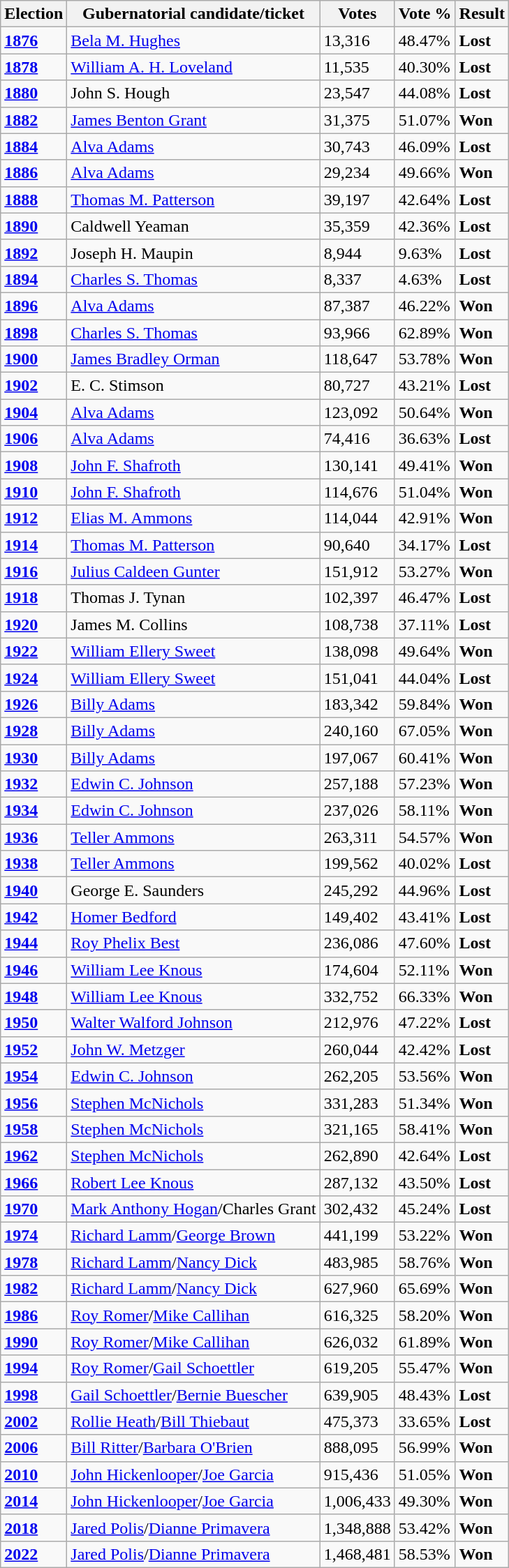<table class="wikitable">
<tr>
<th>Election</th>
<th>Gubernatorial candidate/ticket</th>
<th>Votes</th>
<th>Vote %</th>
<th>Result</th>
</tr>
<tr>
<td><strong><a href='#'>1876</a></strong></td>
<td><a href='#'>Bela M. Hughes</a></td>
<td>13,316</td>
<td>48.47%</td>
<td><strong>Lost</strong> </td>
</tr>
<tr>
<td><a href='#'><strong>1878</strong></a></td>
<td><a href='#'>William A. H. Loveland</a></td>
<td>11,535</td>
<td>40.30%</td>
<td><strong>Lost</strong> </td>
</tr>
<tr>
<td><a href='#'><strong>1880</strong></a></td>
<td>John S. Hough</td>
<td>23,547</td>
<td>44.08%</td>
<td><strong>Lost</strong> </td>
</tr>
<tr>
<td><strong><a href='#'>1882</a></strong></td>
<td><a href='#'>James Benton Grant</a></td>
<td>31,375</td>
<td>51.07%</td>
<td><strong>Won</strong> </td>
</tr>
<tr>
<td><strong><a href='#'>1884</a></strong></td>
<td><a href='#'>Alva Adams</a></td>
<td>30,743</td>
<td>46.09%</td>
<td><strong>Lost</strong> </td>
</tr>
<tr>
<td><strong><a href='#'>1886</a></strong></td>
<td><a href='#'>Alva Adams</a></td>
<td>29,234</td>
<td>49.66%</td>
<td><strong>Won</strong> </td>
</tr>
<tr>
<td><strong><a href='#'>1888</a></strong></td>
<td><a href='#'>Thomas M. Patterson</a></td>
<td>39,197</td>
<td>42.64%</td>
<td><strong>Lost</strong> </td>
</tr>
<tr>
<td><strong><a href='#'>1890</a></strong></td>
<td>Caldwell Yeaman</td>
<td>35,359</td>
<td>42.36%</td>
<td><strong>Lost</strong> </td>
</tr>
<tr>
<td><strong><a href='#'>1892</a></strong></td>
<td>Joseph H. Maupin</td>
<td>8,944</td>
<td>9.63%</td>
<td><strong>Lost</strong> </td>
</tr>
<tr>
<td><strong><a href='#'>1894</a></strong></td>
<td><a href='#'>Charles S. Thomas</a></td>
<td>8,337</td>
<td>4.63%</td>
<td><strong>Lost</strong> </td>
</tr>
<tr>
<td><strong><a href='#'>1896</a></strong></td>
<td><a href='#'>Alva Adams</a></td>
<td>87,387</td>
<td>46.22%</td>
<td><strong>Won</strong> </td>
</tr>
<tr>
<td><strong><a href='#'>1898</a></strong></td>
<td><a href='#'>Charles S. Thomas</a></td>
<td>93,966</td>
<td>62.89%</td>
<td><strong>Won</strong> </td>
</tr>
<tr>
<td><strong><a href='#'>1900</a></strong></td>
<td><a href='#'>James Bradley Orman</a></td>
<td>118,647</td>
<td>53.78%</td>
<td><strong>Won</strong> </td>
</tr>
<tr>
<td><strong><a href='#'>1902</a></strong></td>
<td>E. C. Stimson</td>
<td>80,727</td>
<td>43.21%</td>
<td><strong>Lost</strong> </td>
</tr>
<tr>
<td><strong><a href='#'>1904</a></strong></td>
<td><a href='#'>Alva Adams</a></td>
<td>123,092</td>
<td>50.64%</td>
<td><strong>Won</strong> </td>
</tr>
<tr>
<td><strong><a href='#'>1906</a></strong></td>
<td><a href='#'>Alva Adams</a></td>
<td>74,416</td>
<td>36.63%</td>
<td><strong>Lost</strong> </td>
</tr>
<tr>
<td><strong><a href='#'>1908</a></strong></td>
<td><a href='#'>John F. Shafroth</a></td>
<td>130,141</td>
<td>49.41%</td>
<td><strong>Won</strong> </td>
</tr>
<tr>
<td><strong><a href='#'>1910</a></strong></td>
<td><a href='#'>John F. Shafroth</a></td>
<td>114,676</td>
<td>51.04%</td>
<td><strong>Won</strong> </td>
</tr>
<tr>
<td><strong><a href='#'>1912</a></strong></td>
<td><a href='#'>Elias M. Ammons</a></td>
<td>114,044</td>
<td>42.91%</td>
<td><strong>Won</strong> </td>
</tr>
<tr>
<td><strong><a href='#'>1914</a></strong></td>
<td><a href='#'>Thomas M. Patterson</a></td>
<td>90,640</td>
<td>34.17%</td>
<td><strong>Lost</strong> </td>
</tr>
<tr>
<td><strong><a href='#'>1916</a></strong></td>
<td><a href='#'>Julius Caldeen Gunter</a></td>
<td>151,912</td>
<td>53.27%</td>
<td><strong>Won</strong> </td>
</tr>
<tr>
<td><strong><a href='#'>1918</a></strong></td>
<td>Thomas J. Tynan</td>
<td>102,397</td>
<td>46.47%</td>
<td><strong>Lost</strong> </td>
</tr>
<tr>
<td><strong><a href='#'>1920</a></strong></td>
<td>James M. Collins</td>
<td>108,738</td>
<td>37.11%</td>
<td><strong>Lost</strong> </td>
</tr>
<tr>
<td><strong><a href='#'>1922</a></strong></td>
<td><a href='#'>William Ellery Sweet</a></td>
<td>138,098</td>
<td>49.64%</td>
<td><strong>Won</strong> </td>
</tr>
<tr>
<td><strong><a href='#'>1924</a></strong></td>
<td><a href='#'>William Ellery Sweet</a></td>
<td>151,041</td>
<td>44.04%</td>
<td><strong>Lost</strong> </td>
</tr>
<tr>
<td><strong><a href='#'>1926</a></strong></td>
<td><a href='#'>Billy Adams</a></td>
<td>183,342</td>
<td>59.84%</td>
<td><strong>Won</strong> </td>
</tr>
<tr>
<td><a href='#'><strong>1928</strong></a></td>
<td><a href='#'>Billy Adams</a></td>
<td>240,160</td>
<td>67.05%</td>
<td><strong>Won</strong> </td>
</tr>
<tr>
<td><strong><a href='#'>1930</a></strong></td>
<td><a href='#'>Billy Adams</a></td>
<td>197,067</td>
<td>60.41%</td>
<td><strong>Won</strong> </td>
</tr>
<tr>
<td><strong><a href='#'>1932</a></strong></td>
<td><a href='#'>Edwin C. Johnson</a></td>
<td>257,188</td>
<td>57.23%</td>
<td><strong>Won</strong> </td>
</tr>
<tr>
<td><strong><a href='#'>1934</a></strong></td>
<td><a href='#'>Edwin C. Johnson</a></td>
<td>237,026</td>
<td>58.11%</td>
<td><strong>Won</strong> </td>
</tr>
<tr>
<td><strong><a href='#'>1936</a></strong></td>
<td><a href='#'>Teller Ammons</a></td>
<td>263,311</td>
<td>54.57%</td>
<td><strong>Won</strong> </td>
</tr>
<tr>
<td><strong><a href='#'>1938</a></strong></td>
<td><a href='#'>Teller Ammons</a></td>
<td>199,562</td>
<td>40.02%</td>
<td><strong>Lost</strong> </td>
</tr>
<tr>
<td><strong><a href='#'>1940</a></strong></td>
<td>George E. Saunders</td>
<td>245,292</td>
<td>44.96%</td>
<td><strong>Lost</strong> </td>
</tr>
<tr>
<td><strong><a href='#'>1942</a></strong></td>
<td><a href='#'>Homer Bedford</a></td>
<td>149,402</td>
<td>43.41%</td>
<td><strong>Lost</strong> </td>
</tr>
<tr>
<td><strong><a href='#'>1944</a></strong></td>
<td><a href='#'>Roy Phelix Best</a></td>
<td>236,086</td>
<td>47.60%</td>
<td><strong>Lost</strong> </td>
</tr>
<tr>
<td><strong><a href='#'>1946</a></strong></td>
<td><a href='#'>William Lee Knous</a></td>
<td>174,604</td>
<td>52.11%</td>
<td><strong>Won</strong> </td>
</tr>
<tr>
<td><strong><a href='#'>1948</a></strong></td>
<td><a href='#'>William Lee Knous</a></td>
<td>332,752</td>
<td>66.33%</td>
<td><strong>Won</strong> </td>
</tr>
<tr>
<td><strong><a href='#'>1950</a></strong></td>
<td><a href='#'>Walter Walford Johnson</a></td>
<td>212,976</td>
<td>47.22%</td>
<td><strong>Lost</strong> </td>
</tr>
<tr>
<td><strong><a href='#'>1952</a></strong></td>
<td><a href='#'>John W. Metzger</a></td>
<td>260,044</td>
<td>42.42%</td>
<td><strong>Lost</strong> </td>
</tr>
<tr>
<td><strong><a href='#'>1954</a></strong></td>
<td><a href='#'>Edwin C. Johnson</a></td>
<td>262,205</td>
<td>53.56%</td>
<td><strong>Won</strong> </td>
</tr>
<tr>
<td><a href='#'><strong>1956</strong></a></td>
<td><a href='#'>Stephen McNichols</a></td>
<td>331,283</td>
<td>51.34%</td>
<td><strong>Won</strong> </td>
</tr>
<tr>
<td><strong><a href='#'>1958</a></strong></td>
<td><a href='#'>Stephen McNichols</a></td>
<td>321,165</td>
<td>58.41%</td>
<td><strong>Won</strong> </td>
</tr>
<tr>
<td><strong><a href='#'>1962</a></strong></td>
<td><a href='#'>Stephen McNichols</a></td>
<td>262,890</td>
<td>42.64%</td>
<td><strong>Lost</strong> </td>
</tr>
<tr>
<td><strong><a href='#'>1966</a></strong></td>
<td><a href='#'>Robert Lee Knous</a></td>
<td>287,132</td>
<td>43.50%</td>
<td><strong>Lost</strong> </td>
</tr>
<tr>
<td><strong><a href='#'>1970</a></strong></td>
<td><a href='#'>Mark Anthony Hogan</a>/Charles Grant</td>
<td>302,432</td>
<td>45.24%</td>
<td><strong>Lost</strong> </td>
</tr>
<tr>
<td><strong><a href='#'>1974</a></strong></td>
<td><a href='#'>Richard Lamm</a>/<a href='#'>George Brown</a></td>
<td>441,199</td>
<td>53.22%</td>
<td><strong>Won</strong> </td>
</tr>
<tr>
<td><strong><a href='#'>1978</a></strong></td>
<td><a href='#'>Richard Lamm</a>/<a href='#'>Nancy Dick</a></td>
<td>483,985</td>
<td>58.76%</td>
<td><strong>Won</strong> </td>
</tr>
<tr>
<td><strong><a href='#'>1982</a></strong></td>
<td><a href='#'>Richard Lamm</a>/<a href='#'>Nancy Dick</a></td>
<td>627,960</td>
<td>65.69%</td>
<td><strong>Won</strong> </td>
</tr>
<tr>
<td><strong><a href='#'>1986</a></strong></td>
<td><a href='#'>Roy Romer</a>/<a href='#'>Mike Callihan</a></td>
<td>616,325</td>
<td>58.20%</td>
<td><strong>Won</strong> </td>
</tr>
<tr>
<td><strong><a href='#'>1990</a></strong></td>
<td><a href='#'>Roy Romer</a>/<a href='#'>Mike Callihan</a></td>
<td>626,032</td>
<td>61.89%</td>
<td><strong>Won</strong> </td>
</tr>
<tr>
<td><strong><a href='#'>1994</a></strong></td>
<td><a href='#'>Roy Romer</a>/<a href='#'>Gail Schoettler</a></td>
<td>619,205</td>
<td>55.47%</td>
<td><strong>Won</strong> </td>
</tr>
<tr>
<td><strong><a href='#'>1998</a></strong></td>
<td><a href='#'>Gail Schoettler</a>/<a href='#'>Bernie Buescher</a></td>
<td>639,905</td>
<td>48.43%</td>
<td><strong>Lost</strong> </td>
</tr>
<tr>
<td><strong><a href='#'>2002</a></strong></td>
<td><a href='#'>Rollie Heath</a>/<a href='#'>Bill Thiebaut</a></td>
<td>475,373</td>
<td>33.65%</td>
<td><strong>Lost</strong> </td>
</tr>
<tr>
<td><strong><a href='#'>2006</a></strong></td>
<td><a href='#'>Bill Ritter</a>/<a href='#'>Barbara O'Brien</a></td>
<td>888,095</td>
<td>56.99%</td>
<td><strong>Won</strong> </td>
</tr>
<tr>
<td><strong><a href='#'>2010</a></strong></td>
<td><a href='#'>John Hickenlooper</a>/<a href='#'>Joe Garcia</a></td>
<td>915,436</td>
<td>51.05%</td>
<td><strong>Won</strong> </td>
</tr>
<tr>
<td><strong><a href='#'>2014</a></strong></td>
<td><a href='#'>John Hickenlooper</a>/<a href='#'>Joe Garcia</a></td>
<td>1,006,433</td>
<td>49.30%</td>
<td><strong>Won</strong> </td>
</tr>
<tr>
<td><strong><a href='#'>2018</a></strong></td>
<td><a href='#'>Jared Polis</a>/<a href='#'>Dianne Primavera</a></td>
<td>1,348,888</td>
<td>53.42%</td>
<td><strong>Won</strong> </td>
</tr>
<tr>
<td><strong><a href='#'>2022</a></strong></td>
<td><a href='#'>Jared Polis</a>/<a href='#'>Dianne Primavera</a></td>
<td>1,468,481</td>
<td>58.53%</td>
<td><strong>Won</strong> </td>
</tr>
</table>
